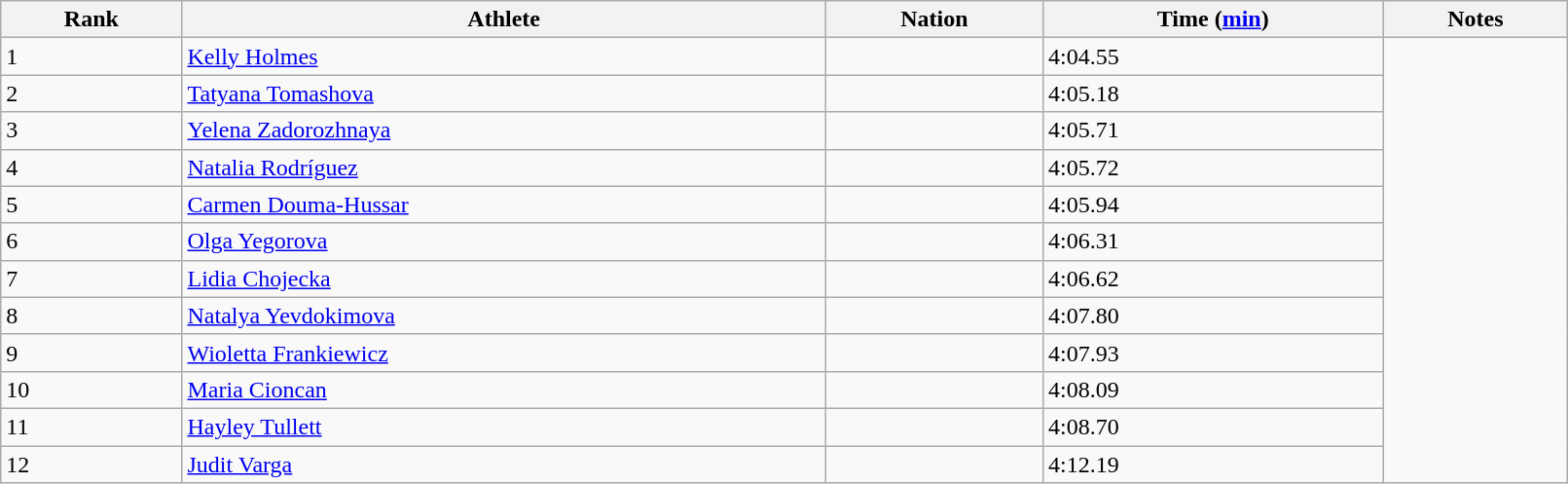<table class="wikitable" style="text=align:center;" width=85%>
<tr>
<th>Rank</th>
<th>Athlete</th>
<th>Nation</th>
<th>Time (<a href='#'>min</a>)</th>
<th>Notes</th>
</tr>
<tr>
<td>1</td>
<td><a href='#'>Kelly Holmes</a></td>
<td></td>
<td>4:04.55</td>
</tr>
<tr>
<td>2</td>
<td><a href='#'>Tatyana Tomashova</a></td>
<td></td>
<td>4:05.18</td>
</tr>
<tr>
<td>3</td>
<td><a href='#'>Yelena Zadorozhnaya</a></td>
<td></td>
<td>4:05.71</td>
</tr>
<tr>
<td>4</td>
<td><a href='#'>Natalia Rodríguez</a></td>
<td></td>
<td>4:05.72</td>
</tr>
<tr>
<td>5</td>
<td><a href='#'>Carmen Douma-Hussar</a></td>
<td></td>
<td>4:05.94</td>
</tr>
<tr>
<td>6</td>
<td><a href='#'>Olga Yegorova</a></td>
<td></td>
<td>4:06.31</td>
</tr>
<tr>
<td>7</td>
<td><a href='#'>Lidia Chojecka</a></td>
<td></td>
<td>4:06.62</td>
</tr>
<tr>
<td>8</td>
<td><a href='#'>Natalya Yevdokimova</a></td>
<td></td>
<td>4:07.80</td>
</tr>
<tr>
<td>9</td>
<td><a href='#'>Wioletta Frankiewicz</a></td>
<td></td>
<td>4:07.93</td>
</tr>
<tr>
<td>10</td>
<td><a href='#'>Maria Cioncan</a></td>
<td></td>
<td>4:08.09</td>
</tr>
<tr>
<td>11</td>
<td><a href='#'>Hayley Tullett</a></td>
<td></td>
<td>4:08.70</td>
</tr>
<tr>
<td>12</td>
<td><a href='#'>Judit Varga</a></td>
<td></td>
<td>4:12.19</td>
</tr>
</table>
